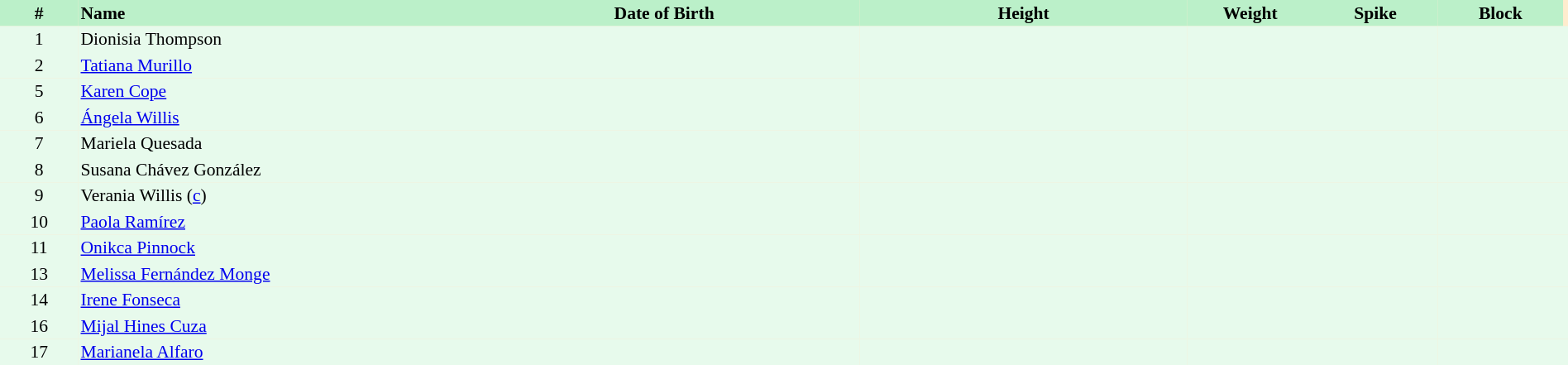<table border=0 cellpadding=2 cellspacing=0  |- bgcolor=#FFECCE style="text-align:center; font-size:90%;" width=100%>
<tr bgcolor=#BBF0C9>
<th width=5%>#</th>
<th width=25% align=left>Name</th>
<th width=25%>Date of Birth</th>
<th width=21%>Height</th>
<th width=8%>Weight</th>
<th width=8%>Spike</th>
<th width=8%>Block</th>
</tr>
<tr bgcolor=#E7FAEC>
<td>1</td>
<td align=left>Dionisia Thompson</td>
<td></td>
<td></td>
<td></td>
<td></td>
<td></td>
<td></td>
</tr>
<tr bgcolor=#E7FAEC>
<td>2</td>
<td align=left><a href='#'>Tatiana Murillo</a></td>
<td></td>
<td></td>
<td></td>
<td></td>
<td></td>
<td></td>
</tr>
<tr bgcolor=#E7FAEC>
<td>5</td>
<td align=left><a href='#'>Karen Cope</a></td>
<td></td>
<td></td>
<td></td>
<td></td>
<td></td>
<td></td>
</tr>
<tr bgcolor=#E7FAEC>
<td>6</td>
<td align=left><a href='#'>Ángela Willis</a></td>
<td></td>
<td></td>
<td></td>
<td></td>
<td></td>
<td></td>
</tr>
<tr bgcolor=#E7FAEC>
<td>7</td>
<td align=left>Mariela Quesada</td>
<td></td>
<td></td>
<td></td>
<td></td>
<td></td>
<td></td>
</tr>
<tr bgcolor=#E7FAEC>
<td>8</td>
<td align=left>Susana Chávez González</td>
<td></td>
<td></td>
<td></td>
<td></td>
<td></td>
<td></td>
</tr>
<tr bgcolor=#E7FAEC>
<td>9</td>
<td align=left>Verania Willis (<a href='#'>c</a>)</td>
<td></td>
<td></td>
<td></td>
<td></td>
<td></td>
<td></td>
</tr>
<tr bgcolor=#E7FAEC>
<td>10</td>
<td align=left><a href='#'>Paola Ramírez</a></td>
<td></td>
<td></td>
<td></td>
<td></td>
<td></td>
<td></td>
</tr>
<tr bgcolor=#E7FAEC>
<td>11</td>
<td align=left><a href='#'>Onikca Pinnock</a></td>
<td></td>
<td></td>
<td></td>
<td></td>
<td></td>
<td></td>
</tr>
<tr bgcolor=#E7FAEC>
<td>13</td>
<td align=left><a href='#'>Melissa Fernández Monge</a></td>
<td></td>
<td></td>
<td></td>
<td></td>
<td></td>
<td></td>
</tr>
<tr bgcolor=#E7FAEC>
<td>14</td>
<td align=left><a href='#'>Irene Fonseca</a></td>
<td></td>
<td></td>
<td></td>
<td></td>
<td></td>
<td></td>
</tr>
<tr bgcolor=#E7FAEC>
<td>16</td>
<td align=left><a href='#'>Mijal Hines Cuza</a></td>
<td></td>
<td></td>
<td></td>
<td></td>
<td></td>
<td></td>
</tr>
<tr bgcolor=#E7FAEC>
<td>17</td>
<td align=left><a href='#'>Marianela Alfaro</a></td>
<td></td>
<td></td>
<td></td>
<td></td>
<td></td>
<td></td>
</tr>
</table>
